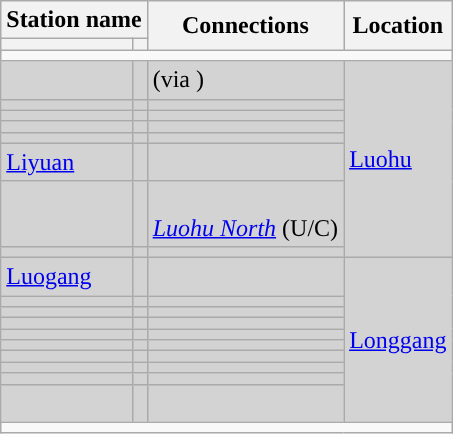<table class="wikitable">
<tr>
<th colspan="2">Station name</th>
<th rowspan="2">Connections</th>
<th rowspan="2">Location</th>
</tr>
<tr>
<th></th>
<th></th>
</tr>
<tr style="background:#">
<td colspan = "7"></td>
</tr>
<tr bgcolor="lightgrey">
<td></td>
<td></td>
<td> (via )</td>
<td rowspan=8><a href='#'>Luohu</a></td>
</tr>
<tr bgcolor="lightgrey">
<td></td>
<td></td>
<td></td>
</tr>
<tr bgcolor="lightgrey">
<td></td>
<td></td>
<td> </td>
</tr>
<tr bgcolor="lightgrey">
<td></td>
<td></td>
<td></td>
</tr>
<tr bgcolor="lightgrey">
<td></td>
<td></td>
<td></td>
</tr>
<tr bgcolor="lightgrey">
<td><a href='#'>Liyuan</a></td>
<td></td>
<td></td>
</tr>
<tr bgcolor="lightgrey">
<td></td>
<td></td>
<td><br><em> <a href='#'>Luohu North</a></em> (U/C)</td>
</tr>
<tr bgcolor="lightgrey">
<td></td>
<td></td>
<td></td>
</tr>
<tr bgcolor="lightgrey">
<td><a href='#'>Luogang</a></td>
<td></td>
<td></td>
<td rowspan=10><a href='#'>Longgang</a></td>
</tr>
<tr bgcolor="lightgrey">
<td></td>
<td></td>
<td></td>
</tr>
<tr bgcolor="lightgrey">
<td></td>
<td></td>
<td></td>
</tr>
<tr bgcolor="lightgrey">
<td></td>
<td></td>
<td></td>
</tr>
<tr bgcolor="lightgrey">
<td></td>
<td></td>
<td></td>
</tr>
<tr bgcolor="lightgrey">
<td></td>
<td></td>
<td></td>
</tr>
<tr bgcolor="lightgrey">
<td></td>
<td></td>
<td></td>
</tr>
<tr bgcolor="lightgrey">
<td></td>
<td></td>
<td></td>
</tr>
<tr bgcolor="lightgrey">
<td></td>
<td></td>
<td></td>
</tr>
<tr bgcolor="lightgrey">
<td></td>
<td></td>
<td><br></td>
</tr>
<tr style="background:#">
<td colspan = "7"></td>
</tr>
</table>
